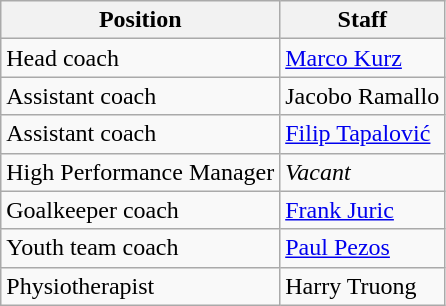<table class="wikitable">
<tr>
<th>Position</th>
<th>Staff</th>
</tr>
<tr>
<td>Head coach</td>
<td> <a href='#'>Marco Kurz</a></td>
</tr>
<tr>
<td>Assistant coach</td>
<td> Jacobo Ramallo</td>
</tr>
<tr>
<td>Assistant coach</td>
<td> <a href='#'>Filip Tapalović</a></td>
</tr>
<tr>
<td>High Performance Manager</td>
<td><em>Vacant</em></td>
</tr>
<tr>
<td>Goalkeeper coach</td>
<td> <a href='#'>Frank Juric</a></td>
</tr>
<tr>
<td>Youth team coach</td>
<td> <a href='#'>Paul Pezos</a></td>
</tr>
<tr>
<td>Physiotherapist</td>
<td> Harry Truong</td>
</tr>
</table>
